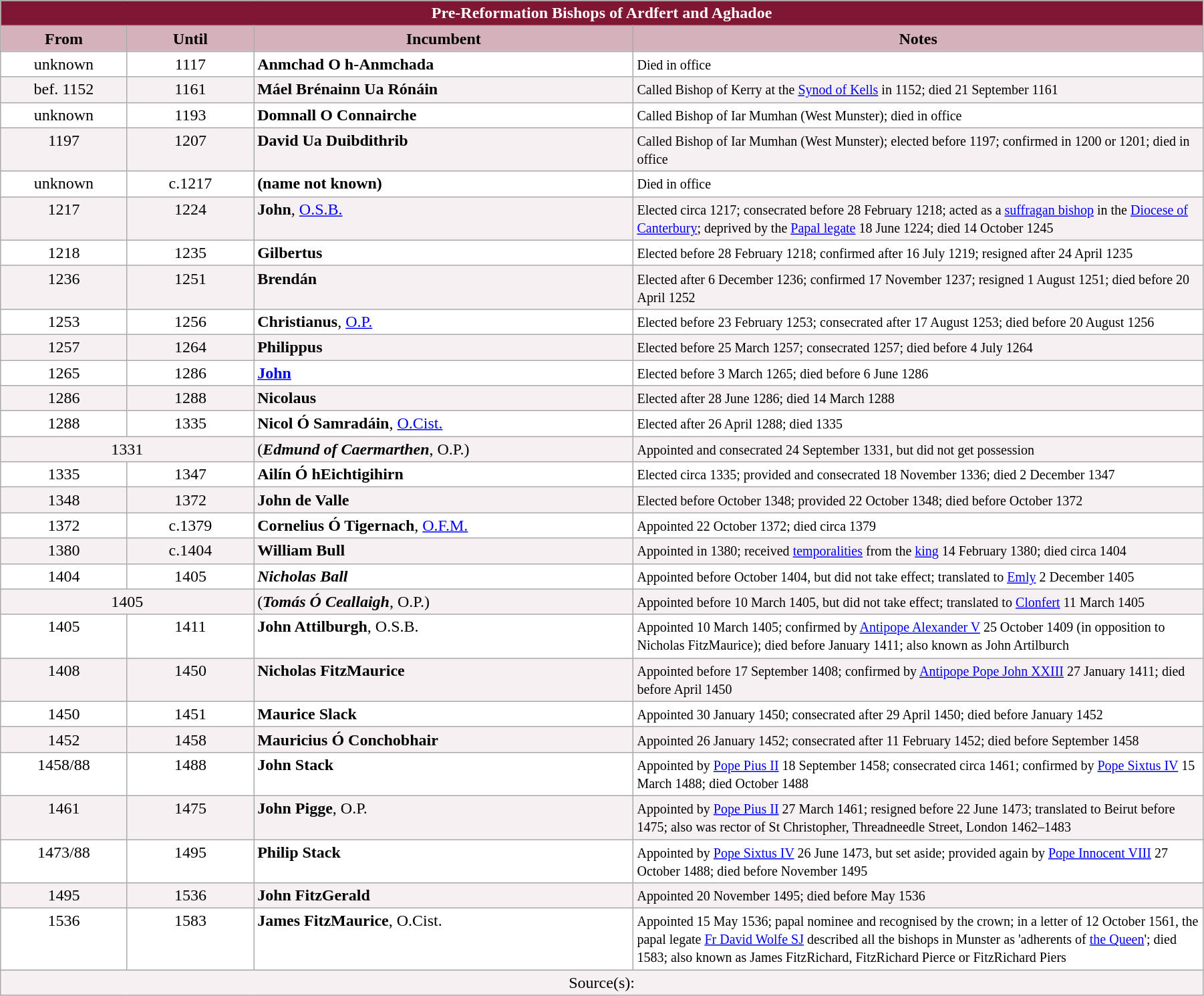<table class="wikitable" style="width:95%;" border="1" cellpadding="2">
<tr>
<th colspan="4" style="background-color: #7F1734; color: white;">Pre-Reformation Bishops of Ardfert and Aghadoe</th>
</tr>
<tr valign=center>
<th style="background-color:#D4B1BB" width="10%">From</th>
<th style="background-color:#D4B1BB" width="10%">Until</th>
<th style="background-color:#D4B1BB" width="30%">Incumbent</th>
<th style="background-color:#D4B1BB" width="45%">Notes</th>
</tr>
<tr valign=top bgcolor="white">
<td align=center>unknown</td>
<td align=center>1117</td>
<td><strong>Anmchad O h-Anmchada</strong></td>
<td><small>Died in office</small></td>
</tr>
<tr valign=top bgcolor="#F7F0F2">
<td align=center>bef. 1152</td>
<td align=center>1161</td>
<td><strong>Máel Brénainn Ua Rónáin</strong></td>
<td><small>Called Bishop of Kerry at the <a href='#'>Synod of Kells</a> in 1152; died 21 September 1161</small></td>
</tr>
<tr valign=top bgcolor="white">
<td align=center>unknown</td>
<td align=center>1193</td>
<td><strong>Domnall O Connairche</strong></td>
<td><small>Called Bishop of Iar Mumhan (West Munster); died in office</small></td>
</tr>
<tr valign=top bgcolor="#F7F0F2">
<td align=center>1197</td>
<td align=center>1207</td>
<td><strong>David Ua Duibdithrib</strong></td>
<td><small>Called Bishop of Iar Mumhan (West Munster); elected before 1197; confirmed in 1200 or 1201; died in office</small></td>
</tr>
<tr valign=top bgcolor="white">
<td align=center>unknown</td>
<td align=center>c.1217</td>
<td><strong>(name not known)</strong></td>
<td><small>Died in office</small></td>
</tr>
<tr valign=top bgcolor="#F7F0F2">
<td align=center>1217</td>
<td align=center>1224</td>
<td><strong>John</strong>, <a href='#'>O.S.B.</a></td>
<td><small>Elected circa 1217; consecrated before 28 February 1218; acted as a <a href='#'>suffragan bishop</a> in the <a href='#'>Diocese of Canterbury</a>; deprived by the <a href='#'>Papal legate</a> 18 June 1224; died 14 October 1245</small></td>
</tr>
<tr valign=top bgcolor="white">
<td align=center>1218</td>
<td align=center>1235</td>
<td><strong>Gilbertus</strong></td>
<td><small>Elected before 28 February 1218; confirmed after 16 July 1219; resigned after 24 April 1235</small></td>
</tr>
<tr valign=top bgcolor="#F7F0F2">
<td align=center>1236</td>
<td align=center>1251</td>
<td><strong>Brendán</strong></td>
<td><small>Elected after 6 December 1236; confirmed 17 November 1237; resigned 1 August 1251; died before 20 April 1252</small></td>
</tr>
<tr valign=top bgcolor="white">
<td align=center>1253</td>
<td align=center>1256</td>
<td><strong>Christianus</strong>, <a href='#'>O.P.</a></td>
<td><small>Elected before 23 February 1253; consecrated after 17 August 1253; died before 20 August 1256</small></td>
</tr>
<tr valign=top bgcolor="#F7F0F2">
<td align=center>1257</td>
<td align=center>1264</td>
<td><strong>Philippus</strong></td>
<td><small>Elected before 25 March 1257; consecrated 1257; died before 4 July 1264</small></td>
</tr>
<tr valign=top bgcolor="white">
<td align=center>1265</td>
<td align=center>1286</td>
<td><strong><a href='#'>John</a></strong></td>
<td><small>Elected before 3 March 1265; died before 6 June 1286</small></td>
</tr>
<tr valign=top bgcolor="#F7F0F2">
<td align=center>1286</td>
<td align=center>1288</td>
<td><strong>Nicolaus</strong></td>
<td><small>Elected after 28 June 1286; died 14 March 1288</small></td>
</tr>
<tr valign=top bgcolor="white">
<td align=center>1288</td>
<td align=center>1335</td>
<td><strong>Nicol Ó Samradáin</strong>, <a href='#'>O.Cist.</a></td>
<td><small>Elected after 26 April 1288; died 1335</small></td>
</tr>
<tr valign=top bgcolor="#F7F0F2">
<td colspan=2 align=center>1331</td>
<td>(<strong><em>Edmund of Caermarthen</em></strong>, O.P.)</td>
<td><small>Appointed and consecrated 24 September 1331, but did not get possession</small></td>
</tr>
<tr valign=top bgcolor="white">
<td align=center>1335</td>
<td align=center>1347</td>
<td><strong>Ailín Ó hEichtigihirn</strong></td>
<td><small>Elected circa 1335; provided and consecrated 18 November 1336; died 2 December 1347</small></td>
</tr>
<tr valign=top bgcolor="#F7F0F2">
<td align=center>1348</td>
<td align=center>1372</td>
<td><strong>John de Valle</strong></td>
<td><small>Elected before October 1348; provided 22 October 1348; died before October 1372</small></td>
</tr>
<tr valign=top bgcolor="white">
<td align=center>1372</td>
<td align=center>c.1379</td>
<td><strong>Cornelius Ó Tigernach</strong>, <a href='#'>O.F.M.</a></td>
<td><small>Appointed 22 October 1372; died circa 1379</small></td>
</tr>
<tr valign=top bgcolor="#F7F0F2">
<td align=center>1380</td>
<td align=center>c.1404</td>
<td><strong>William Bull</strong></td>
<td><small>Appointed in 1380; received <a href='#'>temporalities</a> from the <a href='#'>king</a> 14 February 1380; died circa 1404</small></td>
</tr>
<tr valign=top bgcolor="white">
<td align=center>1404</td>
<td align=center>1405</td>
<td><strong><em>Nicholas Ball</em></strong></td>
<td><small>Appointed before October 1404, but did not take effect; translated to <a href='#'>Emly</a> 2 December 1405</small></td>
</tr>
<tr valign=top bgcolor="#F7F0F2">
<td colspan=2 align=center>1405</td>
<td>(<strong><em>Tomás Ó Ceallaigh</em></strong>, O.P.)</td>
<td><small>Appointed before 10 March 1405, but did not take effect; translated to <a href='#'>Clonfert</a> 11 March 1405</small></td>
</tr>
<tr valign=top bgcolor="white">
<td align=center>1405</td>
<td align=center>1411</td>
<td><strong>John Attilburgh</strong>, O.S.B.</td>
<td><small>Appointed 10 March 1405; confirmed by <a href='#'>Antipope Alexander V</a> 25 October 1409 (in opposition to Nicholas FitzMaurice); died before January 1411; also known as John Artilburch</small></td>
</tr>
<tr valign=top bgcolor="#F7F0F2">
<td align=center>1408</td>
<td align=center>1450</td>
<td><strong>Nicholas FitzMaurice</strong></td>
<td><small>Appointed before 17 September 1408; confirmed by <a href='#'>Antipope Pope John XXIII</a> 27 January 1411; died before April 1450</small></td>
</tr>
<tr valign=top bgcolor="white">
<td align=center>1450</td>
<td align=center>1451</td>
<td><strong>Maurice Slack</strong></td>
<td><small>Appointed 30 January 1450; consecrated after 29 April 1450; died before January 1452</small></td>
</tr>
<tr valign=top bgcolor="#F7F0F2">
<td align=center>1452</td>
<td align=center>1458</td>
<td><strong>Mauricius Ó Conchobhair</strong></td>
<td><small>Appointed 26 January 1452; consecrated after 11 February 1452; died before September 1458</small></td>
</tr>
<tr valign=top bgcolor="white">
<td align=center>1458/88</td>
<td align=center>1488</td>
<td><strong>John Stack</strong></td>
<td><small>Appointed by <a href='#'>Pope Pius II</a> 18 September 1458; consecrated circa 1461; confirmed by <a href='#'>Pope Sixtus IV</a> 15 March 1488; died October 1488</small></td>
</tr>
<tr valign=top bgcolor="#F7F0F2">
<td align=center>1461</td>
<td align=center>1475</td>
<td><strong>John Pigge</strong>, O.P.</td>
<td><small>Appointed by <a href='#'>Pope Pius II</a> 27 March 1461; resigned before 22 June 1473; translated to Beirut before 1475; also was rector of St Christopher, Threadneedle Street, London 1462–1483</small></td>
</tr>
<tr valign=top bgcolor="white">
<td align=center>1473/88</td>
<td align=center>1495</td>
<td><strong>Philip Stack</strong></td>
<td><small>Appointed by <a href='#'>Pope Sixtus IV</a> 26 June 1473, but set aside; provided again by <a href='#'>Pope Innocent VIII</a> 27 October 1488; died before November 1495</small></td>
</tr>
<tr valign=top bgcolor="#F7F0F2">
<td align=center>1495</td>
<td align=center>1536</td>
<td><strong>John FitzGerald</strong></td>
<td><small>Appointed 20 November 1495; died before May 1536</small></td>
</tr>
<tr valign=top bgcolor="white">
<td align=center>1536</td>
<td align=center>1583</td>
<td><strong>James FitzMaurice</strong>, O.Cist.</td>
<td><small>Appointed 15 May 1536; papal nominee and recognised by the crown; in a letter of 12 October 1561, the papal legate <a href='#'>Fr David Wolfe SJ</a> described all the bishops in Munster as 'adherents of <a href='#'>the Queen</a>'; died 1583; also known as James FitzRichard, FitzRichard Pierce or FitzRichard Piers</small></td>
</tr>
<tr valign=top bgcolor="#F7F0F2">
<td align=center colspan="4">Source(s):</td>
</tr>
</table>
